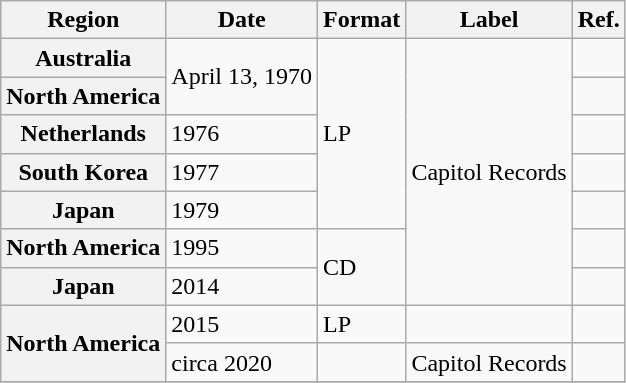<table class="wikitable plainrowheaders">
<tr>
<th scope="col">Region</th>
<th scope="col">Date</th>
<th scope="col">Format</th>
<th scope="col">Label</th>
<th scope="col">Ref.</th>
</tr>
<tr>
<th scope="row">Australia</th>
<td rowspan="2">April 13, 1970</td>
<td rowspan="5">LP</td>
<td rowspan="7">Capitol Records</td>
<td></td>
</tr>
<tr>
<th scope="row">North America</th>
<td></td>
</tr>
<tr>
<th scope="row">Netherlands</th>
<td>1976</td>
<td></td>
</tr>
<tr>
<th scope="row">South Korea</th>
<td>1977</td>
<td></td>
</tr>
<tr>
<th scope="row">Japan</th>
<td>1979</td>
<td></td>
</tr>
<tr>
<th scope="row">North America</th>
<td>1995</td>
<td rowspan="2">CD</td>
<td></td>
</tr>
<tr>
<th scope="row">Japan</th>
<td>2014</td>
<td></td>
</tr>
<tr>
<th scope="row" rowspan="2">North America</th>
<td>2015</td>
<td>LP</td>
<td></td>
<td></td>
</tr>
<tr>
<td>circa 2020</td>
<td></td>
<td>Capitol Records</td>
<td></td>
</tr>
<tr>
</tr>
</table>
